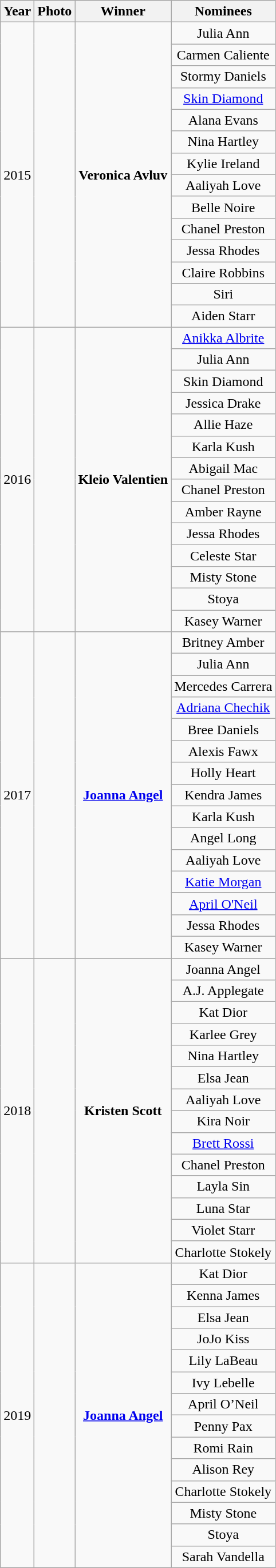<table class=wikitable>
<tr>
<th>Year</th>
<th>Photo</th>
<th>Winner<br></th>
<th>Nominees<br></th>
</tr>
<tr>
<td rowspan=14>2015</td>
<td rowspan=14 align=center></td>
<td rowspan=14 align=center><strong>Veronica Avluv</strong><br></td>
<td align=center>Julia Ann<br></td>
</tr>
<tr>
<td align=center>Carmen Caliente<br></td>
</tr>
<tr>
<td align=center>Stormy Daniels<br></td>
</tr>
<tr>
<td align=center><a href='#'>Skin Diamond</a><br></td>
</tr>
<tr>
<td align=center>Alana Evans<br></td>
</tr>
<tr>
<td align=center>Nina Hartley<br></td>
</tr>
<tr>
<td align=center>Kylie Ireland<br></td>
</tr>
<tr>
<td align=center>Aaliyah Love<br></td>
</tr>
<tr>
<td align=center>Belle Noire<br></td>
</tr>
<tr>
<td align=center>Chanel Preston<br></td>
</tr>
<tr>
<td align=center>Jessa Rhodes<br></td>
</tr>
<tr>
<td align=center>Claire Robbins<br></td>
</tr>
<tr>
<td align=center>Siri<br></td>
</tr>
<tr>
<td align=center>Aiden Starr<br></td>
</tr>
<tr>
<td rowspan=14>2016</td>
<td rowspan=14></td>
<td rowspan=14 align=center><strong>Kleio Valentien</strong><br></td>
<td align=center><a href='#'>Anikka Albrite</a><br></td>
</tr>
<tr>
<td align=center>Julia Ann<br></td>
</tr>
<tr>
<td align=center>Skin Diamond<br></td>
</tr>
<tr>
<td align=center>Jessica Drake<br></td>
</tr>
<tr>
<td align=center>Allie Haze<br></td>
</tr>
<tr>
<td align=center>Karla Kush<br></td>
</tr>
<tr>
<td align=center>Abigail Mac<br></td>
</tr>
<tr>
<td align=center>Chanel Preston<br></td>
</tr>
<tr>
<td align=center>Amber Rayne<br></td>
</tr>
<tr>
<td align=center>Jessa Rhodes<br></td>
</tr>
<tr>
<td align=center>Celeste Star<br></td>
</tr>
<tr>
<td align=center>Misty Stone<br></td>
</tr>
<tr>
<td align=center>Stoya<br></td>
</tr>
<tr>
<td align=center>Kasey Warner<br></td>
</tr>
<tr>
<td rowspan=15 align=center>2017</td>
<td rowspan=15 align=center></td>
<td rowspan=15 align=center><strong><a href='#'>Joanna Angel</a></strong><br></td>
<td align=center>Britney Amber<br></td>
</tr>
<tr>
<td align=center>Julia Ann<br></td>
</tr>
<tr>
<td align=center>Mercedes Carrera<br></td>
</tr>
<tr>
<td align=center><a href='#'>Adriana Chechik</a><br></td>
</tr>
<tr>
<td align=center>Bree Daniels<br></td>
</tr>
<tr>
<td align=center>Alexis Fawx<br></td>
</tr>
<tr>
<td align=center>Holly Heart<br></td>
</tr>
<tr>
<td align=center>Kendra James<br></td>
</tr>
<tr>
<td align=center>Karla Kush<br></td>
</tr>
<tr>
<td align=center>Angel Long<br></td>
</tr>
<tr>
<td align=center>Aaliyah Love<br></td>
</tr>
<tr>
<td align=center><a href='#'>Katie Morgan</a><br></td>
</tr>
<tr>
<td align=center><a href='#'>April O'Neil</a><br></td>
</tr>
<tr>
<td align=center>Jessa Rhodes<br></td>
</tr>
<tr>
<td align=center>Kasey Warner<br></td>
</tr>
<tr>
<td rowspan=14 align=center>2018</td>
<td rowspan=14 align=center></td>
<td rowspan=14 align=center><strong>Kristen Scott</strong><br></td>
<td align=center>Joanna Angel<br></td>
</tr>
<tr>
<td align=center>A.J. Applegate<br></td>
</tr>
<tr>
<td align=center>Kat Dior<br></td>
</tr>
<tr>
<td align=center>Karlee Grey<br></td>
</tr>
<tr>
<td align=center>Nina Hartley<br></td>
</tr>
<tr>
<td align=center>Elsa Jean<br></td>
</tr>
<tr>
<td align=center>Aaliyah Love<br></td>
</tr>
<tr>
<td align=center>Kira Noir<br></td>
</tr>
<tr>
<td align=center><a href='#'>Brett Rossi</a><br></td>
</tr>
<tr>
<td align=center>Chanel Preston<br></td>
</tr>
<tr>
<td align=center>Layla Sin<br></td>
</tr>
<tr>
<td align=center>Luna Star<br></td>
</tr>
<tr>
<td align=center>Violet Starr<br></td>
</tr>
<tr>
<td align=center>Charlotte Stokely<br></td>
</tr>
<tr>
<td rowspan=15 align=center>2019</td>
<td rowspan=15 align=center></td>
<td rowspan=15 align=center><strong><a href='#'>Joanna Angel</a></strong><br></td>
<td align=center>Kat Dior<br></td>
</tr>
<tr>
<td align=center>Kenna James<br></td>
</tr>
<tr>
<td align=center>Elsa Jean<br></td>
</tr>
<tr>
<td align=center>JoJo Kiss<br></td>
</tr>
<tr>
<td align=center>Lily LaBeau<br></td>
</tr>
<tr>
<td align=center>Ivy Lebelle<br></td>
</tr>
<tr>
<td align=center>April O’Neil<br></td>
</tr>
<tr>
<td align=center>Penny Pax<br></td>
</tr>
<tr>
<td align=center>Romi Rain<br></td>
</tr>
<tr>
<td align=center>Alison Rey<br></td>
</tr>
<tr>
<td align=center>Charlotte Stokely<br></td>
</tr>
<tr>
<td align=center>Misty Stone<br></td>
</tr>
<tr>
<td align=center>Stoya<br></td>
</tr>
<tr>
<td align=center>Sarah Vandella<br></td>
</tr>
</table>
